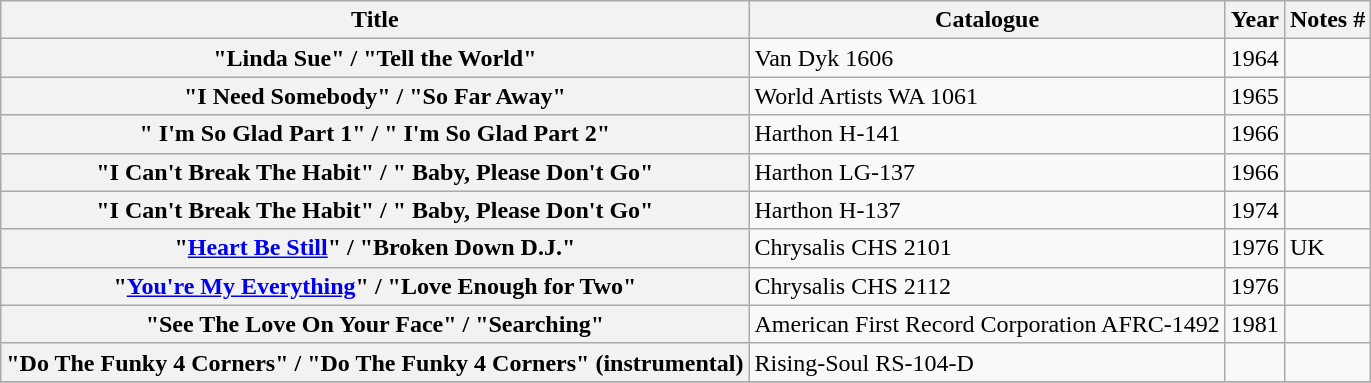<table class="wikitable plainrowheaders sortable">
<tr>
<th scope="col" class="unsortable">Title</th>
<th scope="col">Catalogue</th>
<th scope="col">Year</th>
<th scope="col" class="unsortable">Notes #</th>
</tr>
<tr>
<th scope="row">"Linda Sue" / "Tell the World"</th>
<td>Van Dyk 1606</td>
<td>1964</td>
<td></td>
</tr>
<tr>
<th scope="row">"I Need Somebody" / "So Far Away"</th>
<td>World Artists WA 1061</td>
<td>1965</td>
<td></td>
</tr>
<tr>
<th scope="row">" I'm So Glad Part 1" / " I'm So Glad Part 2"</th>
<td>Harthon H-141</td>
<td>1966</td>
<td></td>
</tr>
<tr>
<th scope="row">"I Can't Break The Habit" / " Baby, Please Don't Go"</th>
<td>Harthon LG-137</td>
<td>1966</td>
<td></td>
</tr>
<tr>
<th scope="row">"I Can't Break The Habit" / " Baby, Please Don't Go"</th>
<td>Harthon H-137</td>
<td>1974</td>
<td></td>
</tr>
<tr>
<th scope="row">"<a href='#'>Heart Be Still</a>" / "Broken Down D.J."</th>
<td>Chrysalis CHS 2101</td>
<td>1976</td>
<td>UK</td>
</tr>
<tr>
<th scope="row">"<a href='#'>You're My Everything</a>" / "Love Enough for Two"</th>
<td>Chrysalis CHS 2112</td>
<td>1976</td>
<td></td>
</tr>
<tr>
<th scope="row">"See The Love On Your Face" / "Searching"</th>
<td>American First Record Corporation AFRC-1492</td>
<td>1981</td>
<td></td>
</tr>
<tr>
<th scope="row">"Do The Funky 4 Corners" / "Do The Funky 4 Corners" (instrumental)</th>
<td>Rising-Soul RS-104-D</td>
<td></td>
<td></td>
</tr>
<tr>
</tr>
</table>
